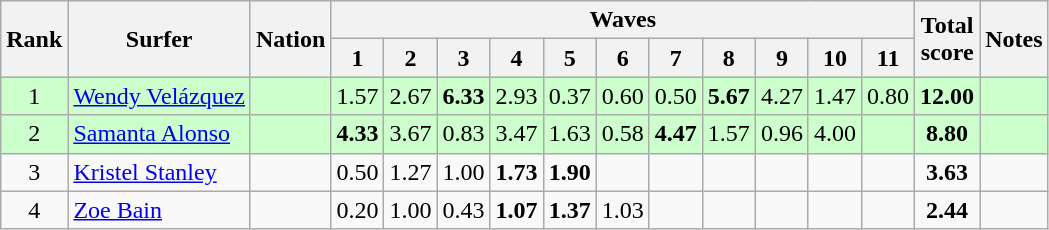<table class="wikitable sortable" style="text-align:center">
<tr>
<th rowspan=2>Rank</th>
<th rowspan=2>Surfer</th>
<th rowspan=2>Nation</th>
<th colspan=11>Waves</th>
<th rowspan=2>Total<br>score</th>
<th rowspan=2>Notes</th>
</tr>
<tr>
<th>1</th>
<th>2</th>
<th>3</th>
<th>4</th>
<th>5</th>
<th>6</th>
<th>7</th>
<th>8</th>
<th>9</th>
<th>10</th>
<th>11</th>
</tr>
<tr bgcolor=ccffcc>
<td>1</td>
<td align=left><a href='#'>Wendy Velázquez</a></td>
<td align=left></td>
<td>1.57</td>
<td>2.67</td>
<td><strong>6.33</strong></td>
<td>2.93</td>
<td>0.37</td>
<td>0.60</td>
<td>0.50</td>
<td><strong>5.67</strong></td>
<td>4.27</td>
<td>1.47</td>
<td>0.80</td>
<td><strong>12.00</strong></td>
<td></td>
</tr>
<tr bgcolor=ccffcc>
<td>2</td>
<td align=left><a href='#'>Samanta Alonso</a></td>
<td align=left></td>
<td><strong>4.33</strong></td>
<td>3.67</td>
<td>0.83</td>
<td>3.47</td>
<td>1.63</td>
<td>0.58</td>
<td><strong>4.47</strong></td>
<td>1.57</td>
<td>0.96</td>
<td>4.00</td>
<td></td>
<td><strong>8.80</strong></td>
<td></td>
</tr>
<tr>
<td>3</td>
<td align=left><a href='#'>Kristel Stanley</a></td>
<td align=left></td>
<td>0.50</td>
<td>1.27</td>
<td>1.00</td>
<td><strong>1.73</strong></td>
<td><strong>1.90</strong></td>
<td></td>
<td></td>
<td></td>
<td></td>
<td></td>
<td></td>
<td><strong>3.63</strong></td>
<td></td>
</tr>
<tr>
<td>4</td>
<td align=left><a href='#'>Zoe Bain</a></td>
<td align=left></td>
<td>0.20</td>
<td>1.00</td>
<td>0.43</td>
<td><strong>1.07</strong></td>
<td><strong>1.37</strong></td>
<td>1.03</td>
<td></td>
<td></td>
<td></td>
<td></td>
<td></td>
<td><strong>2.44</strong></td>
<td></td>
</tr>
</table>
